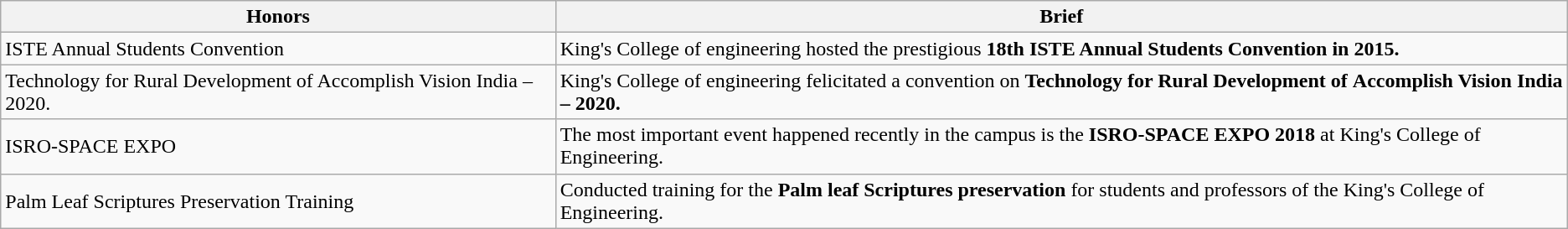<table class="wikitable">
<tr>
<th>Honors</th>
<th>Brief</th>
</tr>
<tr>
<td>ISTE Annual Students Convention</td>
<td>King's College of engineering hosted the prestigious <strong>18th  ISTE Annual Students Convention in  2015</strong><strong>.</strong></td>
</tr>
<tr>
<td>Technology for Rural Development of Accomplish Vision India –  2020.</td>
<td>King's College of engineering felicitated a convention on <strong>Technology for Rural  Development of</strong> <strong>Accomplish Vision India – 2020.</strong></td>
</tr>
<tr>
<td>ISRO-SPACE EXPO</td>
<td>The most important event happened recently in the campus is the <strong>ISRO-SPACE EXPO 2018</strong> at King's College of Engineering.</td>
</tr>
<tr>
<td>Palm Leaf Scriptures Preservation Training</td>
<td>Conducted training for the <strong>Palm leaf Scriptures  preservation</strong> for students and professors of the King's College of  Engineering.</td>
</tr>
</table>
